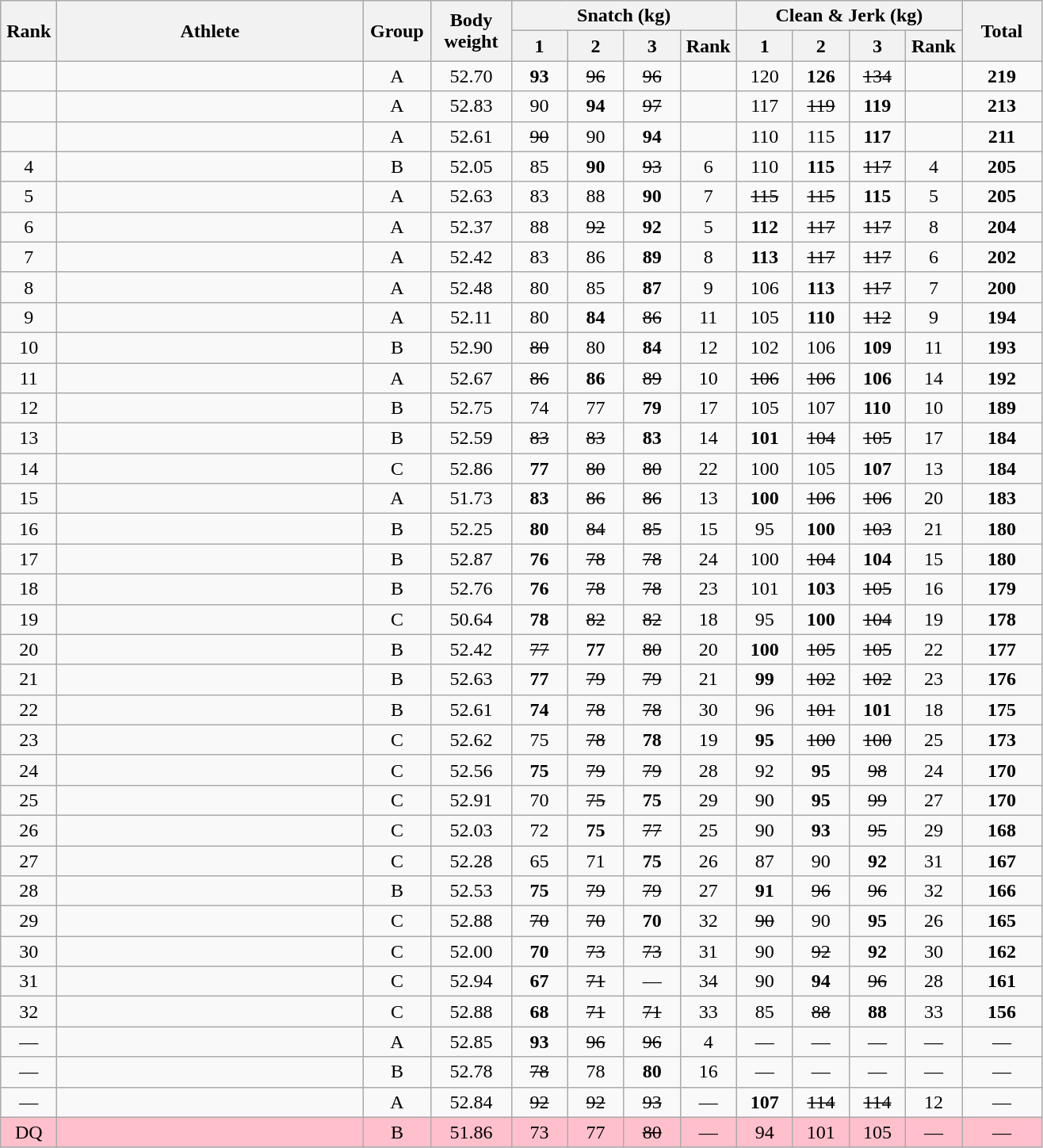<table class = "wikitable" style="text-align:center;">
<tr>
<th rowspan=2 width=40>Rank</th>
<th rowspan=2 width=250>Athlete</th>
<th rowspan=2 width=50>Group</th>
<th rowspan=2 width=60>Body weight</th>
<th colspan=4>Snatch (kg)</th>
<th colspan=4>Clean & Jerk (kg)</th>
<th rowspan=2 width=60>Total</th>
</tr>
<tr>
<th width=40>1</th>
<th width=40>2</th>
<th width=40>3</th>
<th width=40>Rank</th>
<th width=40>1</th>
<th width=40>2</th>
<th width=40>3</th>
<th width=40>Rank</th>
</tr>
<tr>
<td></td>
<td align=left></td>
<td>A</td>
<td>52.70</td>
<td><strong>93</strong></td>
<td><s>96</s></td>
<td><s>96</s></td>
<td></td>
<td>120</td>
<td><strong>126</strong></td>
<td><s>134</s></td>
<td></td>
<td><strong>219</strong></td>
</tr>
<tr>
<td></td>
<td align=left></td>
<td>A</td>
<td>52.83</td>
<td>90</td>
<td><strong>94</strong></td>
<td><s>97</s></td>
<td></td>
<td>117</td>
<td><s>119</s></td>
<td><strong>119</strong></td>
<td></td>
<td><strong>213</strong></td>
</tr>
<tr>
<td></td>
<td align=left></td>
<td>A</td>
<td>52.61</td>
<td><s>90</s></td>
<td>90</td>
<td><strong>94</strong></td>
<td></td>
<td>110</td>
<td>115</td>
<td><strong>117</strong></td>
<td></td>
<td><strong>211</strong></td>
</tr>
<tr>
<td>4</td>
<td align=left></td>
<td>B</td>
<td>52.05</td>
<td>85</td>
<td><strong>90</strong></td>
<td><s>93</s></td>
<td>6</td>
<td>110</td>
<td><strong>115</strong></td>
<td><s>117</s></td>
<td>4</td>
<td><strong>205</strong></td>
</tr>
<tr>
<td>5</td>
<td align=left></td>
<td>A</td>
<td>52.63</td>
<td>83</td>
<td>88</td>
<td><strong>90</strong></td>
<td>7</td>
<td><s>115</s></td>
<td><s>115</s></td>
<td><strong>115</strong></td>
<td>5</td>
<td><strong>205</strong></td>
</tr>
<tr>
<td>6</td>
<td align=left></td>
<td>A</td>
<td>52.37</td>
<td>88</td>
<td><s>92</s></td>
<td><strong>92</strong></td>
<td>5</td>
<td><strong>112</strong></td>
<td><s>117</s></td>
<td><s>117</s></td>
<td>8</td>
<td><strong>204</strong></td>
</tr>
<tr>
<td>7</td>
<td align=left></td>
<td>A</td>
<td>52.42</td>
<td>83</td>
<td>86</td>
<td><strong>89</strong></td>
<td>8</td>
<td><strong>113</strong></td>
<td><s>117</s></td>
<td><s>117</s></td>
<td>6</td>
<td><strong>202</strong></td>
</tr>
<tr>
<td>8</td>
<td align=left></td>
<td>A</td>
<td>52.48</td>
<td>80</td>
<td>85</td>
<td><strong>87</strong></td>
<td>9</td>
<td>106</td>
<td><strong>113</strong></td>
<td><s>117</s></td>
<td>7</td>
<td><strong>200</strong></td>
</tr>
<tr>
<td>9</td>
<td align=left></td>
<td>A</td>
<td>52.11</td>
<td>80</td>
<td><strong>84</strong></td>
<td><s>86</s></td>
<td>11</td>
<td>105</td>
<td><strong>110</strong></td>
<td><s>112</s></td>
<td>9</td>
<td><strong>194</strong></td>
</tr>
<tr>
<td>10</td>
<td align=left></td>
<td>B</td>
<td>52.90</td>
<td><s>80</s></td>
<td>80</td>
<td><strong>84</strong></td>
<td>12</td>
<td>102</td>
<td>106</td>
<td><strong>109</strong></td>
<td>11</td>
<td><strong>193</strong></td>
</tr>
<tr>
<td>11</td>
<td align=left></td>
<td>A</td>
<td>52.67</td>
<td><s>86</s></td>
<td><strong>86</strong></td>
<td><s>89</s></td>
<td>10</td>
<td><s>106</s></td>
<td><s>106</s></td>
<td><strong>106</strong></td>
<td>14</td>
<td><strong>192</strong></td>
</tr>
<tr>
<td>12</td>
<td align=left></td>
<td>B</td>
<td>52.75</td>
<td>74</td>
<td>77</td>
<td><strong>79</strong></td>
<td>17</td>
<td>105</td>
<td>107</td>
<td><strong>110</strong></td>
<td>10</td>
<td><strong>189</strong></td>
</tr>
<tr>
<td>13</td>
<td align=left></td>
<td>B</td>
<td>52.59</td>
<td><s>83</s></td>
<td><s>83</s></td>
<td><strong>83</strong></td>
<td>14</td>
<td><strong>101</strong></td>
<td><s>104</s></td>
<td><s>105</s></td>
<td>17</td>
<td><strong>184</strong></td>
</tr>
<tr>
<td>14</td>
<td align=left></td>
<td>C</td>
<td>52.86</td>
<td><strong>77</strong></td>
<td><s>80</s></td>
<td><s>80</s></td>
<td>22</td>
<td>100</td>
<td>105</td>
<td><strong>107</strong></td>
<td>13</td>
<td><strong>184</strong></td>
</tr>
<tr>
<td>15</td>
<td align=left></td>
<td>A</td>
<td>51.73</td>
<td><strong>83</strong></td>
<td><s>86</s></td>
<td><s>86</s></td>
<td>13</td>
<td><strong>100</strong></td>
<td><s>106</s></td>
<td><s>106</s></td>
<td>20</td>
<td><strong>183</strong></td>
</tr>
<tr>
<td>16</td>
<td align=left></td>
<td>B</td>
<td>52.25</td>
<td><strong>80</strong></td>
<td><s>84</s></td>
<td><s>85</s></td>
<td>15</td>
<td>95</td>
<td><strong>100</strong></td>
<td><s>103</s></td>
<td>21</td>
<td><strong>180</strong></td>
</tr>
<tr>
<td>17</td>
<td align=left></td>
<td>B</td>
<td>52.87</td>
<td><strong>76</strong></td>
<td><s>78</s></td>
<td><s>78</s></td>
<td>24</td>
<td>100</td>
<td><s>104</s></td>
<td><strong>104</strong></td>
<td>15</td>
<td><strong>180</strong></td>
</tr>
<tr>
<td>18</td>
<td align=left></td>
<td>B</td>
<td>52.76</td>
<td><strong>76</strong></td>
<td><s>78</s></td>
<td><s>78</s></td>
<td>23</td>
<td>101</td>
<td><strong>103</strong></td>
<td><s>105</s></td>
<td>16</td>
<td><strong>179</strong></td>
</tr>
<tr>
<td>19</td>
<td align=left></td>
<td>C</td>
<td>50.64</td>
<td><strong>78</strong></td>
<td><s>82</s></td>
<td><s>82</s></td>
<td>18</td>
<td>95</td>
<td><strong>100</strong></td>
<td><s>104</s></td>
<td>19</td>
<td><strong>178</strong></td>
</tr>
<tr>
<td>20</td>
<td align=left></td>
<td>B</td>
<td>52.42</td>
<td><s>77</s></td>
<td><strong>77</strong></td>
<td><s>80</s></td>
<td>20</td>
<td><strong>100</strong></td>
<td><s>105</s></td>
<td><s>105</s></td>
<td>22</td>
<td><strong>177</strong></td>
</tr>
<tr>
<td>21</td>
<td align=left></td>
<td>B</td>
<td>52.63</td>
<td><strong>77</strong></td>
<td><s>79</s></td>
<td><s>79</s></td>
<td>21</td>
<td><strong>99</strong></td>
<td><s>102</s></td>
<td><s>102</s></td>
<td>23</td>
<td><strong>176</strong></td>
</tr>
<tr>
<td>22</td>
<td align=left></td>
<td>B</td>
<td>52.61</td>
<td><strong>74</strong></td>
<td><s>78</s></td>
<td><s>78</s></td>
<td>30</td>
<td>96</td>
<td><s>101</s></td>
<td><strong>101</strong></td>
<td>18</td>
<td><strong>175</strong></td>
</tr>
<tr>
<td>23</td>
<td align=left></td>
<td>C</td>
<td>52.62</td>
<td>75</td>
<td><s>78</s></td>
<td><strong>78</strong></td>
<td>19</td>
<td><strong>95</strong></td>
<td><s>100</s></td>
<td><s>100</s></td>
<td>25</td>
<td><strong>173</strong></td>
</tr>
<tr>
<td>24</td>
<td align=left></td>
<td>C</td>
<td>52.56</td>
<td><strong>75</strong></td>
<td><s>79</s></td>
<td><s>79</s></td>
<td>28</td>
<td>92</td>
<td><strong>95</strong></td>
<td><s>98</s></td>
<td>24</td>
<td><strong>170</strong></td>
</tr>
<tr>
<td>25</td>
<td align=left></td>
<td>C</td>
<td>52.91</td>
<td>70</td>
<td><s>75</s></td>
<td><strong>75</strong></td>
<td>29</td>
<td>90</td>
<td><strong>95</strong></td>
<td><s>99</s></td>
<td>27</td>
<td><strong>170</strong></td>
</tr>
<tr>
<td>26</td>
<td align=left></td>
<td>C</td>
<td>52.03</td>
<td>72</td>
<td><strong>75</strong></td>
<td><s>77</s></td>
<td>25</td>
<td>90</td>
<td><strong>93</strong></td>
<td><s>95</s></td>
<td>29</td>
<td><strong>168</strong></td>
</tr>
<tr>
<td>27</td>
<td align=left></td>
<td>C</td>
<td>52.28</td>
<td>65</td>
<td>71</td>
<td><strong>75</strong></td>
<td>26</td>
<td>87</td>
<td>90</td>
<td><strong>92</strong></td>
<td>31</td>
<td><strong>167</strong></td>
</tr>
<tr>
<td>28</td>
<td align=left></td>
<td>B</td>
<td>52.53</td>
<td><strong>75</strong></td>
<td><s>79</s></td>
<td><s>79</s></td>
<td>27</td>
<td><strong>91</strong></td>
<td><s>96</s></td>
<td><s>96</s></td>
<td>32</td>
<td><strong>166</strong></td>
</tr>
<tr>
<td>29</td>
<td align=left></td>
<td>C</td>
<td>52.88</td>
<td><s>70</s></td>
<td><s>70</s></td>
<td><strong>70</strong></td>
<td>32</td>
<td><s>90</s></td>
<td>90</td>
<td><strong>95</strong></td>
<td>26</td>
<td><strong>165</strong></td>
</tr>
<tr>
<td>30</td>
<td align=left></td>
<td>C</td>
<td>52.00</td>
<td><strong>70</strong></td>
<td><s>73</s></td>
<td><s>73</s></td>
<td>31</td>
<td>90</td>
<td><s>92</s></td>
<td><strong>92</strong></td>
<td>30</td>
<td><strong>162</strong></td>
</tr>
<tr>
<td>31</td>
<td align=left></td>
<td>C</td>
<td>52.94</td>
<td><strong>67</strong></td>
<td><s>71</s></td>
<td>—</td>
<td>34</td>
<td>90</td>
<td><strong>94</strong></td>
<td><s>96</s></td>
<td>28</td>
<td><strong>161</strong></td>
</tr>
<tr>
<td>32</td>
<td align=left></td>
<td>C</td>
<td>52.88</td>
<td><strong>68</strong></td>
<td><s>71</s></td>
<td><s>71</s></td>
<td>33</td>
<td>85</td>
<td><s>88</s></td>
<td><strong>88</strong></td>
<td>33</td>
<td><strong>156</strong></td>
</tr>
<tr>
<td>—</td>
<td align=left></td>
<td>A</td>
<td>52.85</td>
<td><strong>93</strong></td>
<td><s>96 </s></td>
<td><s>96 </s></td>
<td>4</td>
<td>—</td>
<td>—</td>
<td>—</td>
<td>—</td>
<td>—</td>
</tr>
<tr>
<td>—</td>
<td align=left></td>
<td>B</td>
<td>52.78</td>
<td><s>78 </s></td>
<td>78</td>
<td><strong>80</strong></td>
<td>16</td>
<td>—</td>
<td>—</td>
<td>—</td>
<td>—</td>
<td>—</td>
</tr>
<tr>
<td>—</td>
<td align=left></td>
<td>A</td>
<td>52.84</td>
<td><s>92 </s></td>
<td><s>92 </s></td>
<td><s>93 </s></td>
<td>—</td>
<td><strong>107</strong></td>
<td><s>114 </s></td>
<td><s>114 </s></td>
<td>12</td>
<td>—</td>
</tr>
<tr bgcolor=pink>
<td>DQ</td>
<td align=left></td>
<td>B</td>
<td>51.86</td>
<td>73</td>
<td>77</td>
<td><s>80 </s></td>
<td>—</td>
<td>94</td>
<td>101</td>
<td>105</td>
<td>—</td>
<td>—</td>
</tr>
</table>
